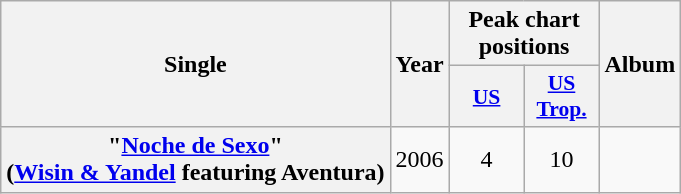<table class="wikitable plainrowheaders" style="text-align:center;">
<tr>
<th rowspan="2">Single</th>
<th rowspan="2">Year</th>
<th colspan="2">Peak chart positions</th>
<th rowspan="2">Album</th>
</tr>
<tr>
<th scope="col" style="width:3em; font-size:90%"><a href='#'>US</a></th>
<th scope="col" style="width:3em; font-size:90%"><a href='#'>US<br>Trop.</a></th>
</tr>
<tr>
<th scope="row">"<a href='#'>Noche de Sexo</a>" <br>(<a href='#'>Wisin & Yandel</a> featuring Aventura)</th>
<td align="center">2006</td>
<td>4</td>
<td>10</td>
<td align="left" rowspan="1"></td>
</tr>
</table>
